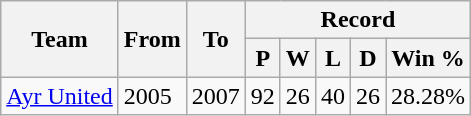<table class="wikitable">
<tr>
<th rowspan="2">Team</th>
<th rowspan="2">From</th>
<th rowspan="2">To</th>
<th colspan="5">Record</th>
</tr>
<tr>
<th>P</th>
<th>W</th>
<th>L</th>
<th>D</th>
<th>Win %</th>
</tr>
<tr>
<td><a href='#'>Ayr United</a></td>
<td>2005</td>
<td>2007</td>
<td>92</td>
<td>26</td>
<td>40</td>
<td>26</td>
<td>28.28%</td>
</tr>
</table>
